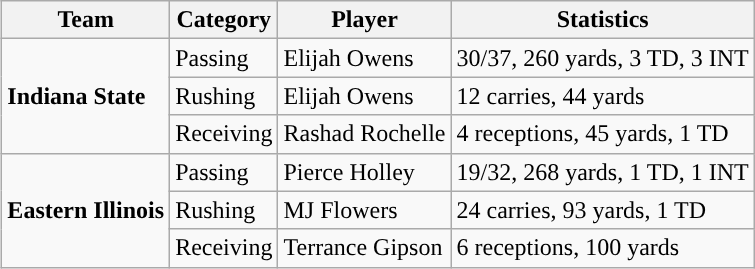<table class="wikitable" style="float: right;">
<tr>
<th>Team</th>
<th>Category</th>
<th>Player</th>
<th>Statistics</th>
</tr>
<tr>
<td rowspan=3><strong>Indiana State</strong></td>
<td>Passing</td>
<td>Elijah Owens</td>
<td>30/37, 260 yards, 3 TD, 3 INT</td>
</tr>
<tr>
<td>Rushing</td>
<td>Elijah Owens</td>
<td>12 carries, 44 yards</td>
</tr>
<tr>
<td>Receiving</td>
<td>Rashad Rochelle</td>
<td>4 receptions, 45 yards, 1 TD</td>
</tr>
<tr>
<td rowspan=3><strong>Eastern Illinois</strong></td>
<td>Passing</td>
<td>Pierce Holley</td>
<td>19/32, 268 yards, 1 TD, 1 INT</td>
</tr>
<tr>
<td>Rushing</td>
<td>MJ Flowers</td>
<td>24 carries, 93 yards, 1 TD</td>
</tr>
<tr>
<td>Receiving</td>
<td>Terrance Gipson</td>
<td>6 receptions, 100 yards</td>
</tr>
</table>
